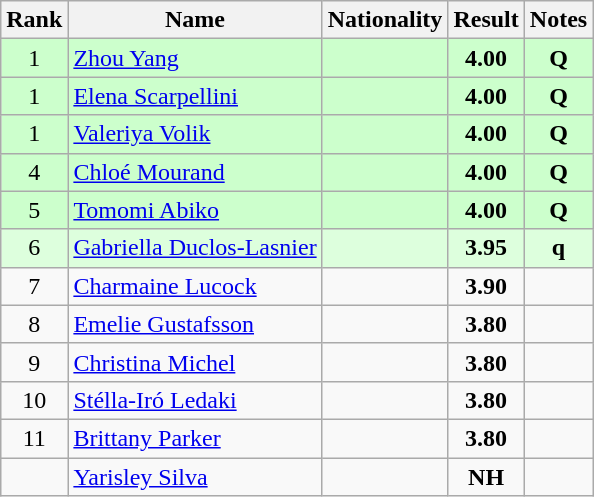<table class="wikitable sortable" style="text-align:center">
<tr>
<th>Rank</th>
<th>Name</th>
<th>Nationality</th>
<th>Result</th>
<th>Notes</th>
</tr>
<tr bgcolor=ccffcc>
<td>1</td>
<td align=left><a href='#'>Zhou Yang</a></td>
<td align=left></td>
<td><strong>4.00</strong></td>
<td><strong>Q</strong></td>
</tr>
<tr bgcolor=ccffcc>
<td>1</td>
<td align=left><a href='#'>Elena Scarpellini</a></td>
<td align=left></td>
<td><strong>4.00</strong></td>
<td><strong>Q</strong></td>
</tr>
<tr bgcolor=ccffcc>
<td>1</td>
<td align=left><a href='#'>Valeriya Volik</a></td>
<td align=left></td>
<td><strong>4.00</strong></td>
<td><strong>Q</strong></td>
</tr>
<tr bgcolor=ccffcc>
<td>4</td>
<td align=left><a href='#'>Chloé Mourand</a></td>
<td align=left></td>
<td><strong>4.00</strong></td>
<td><strong>Q</strong></td>
</tr>
<tr bgcolor=ccffcc>
<td>5</td>
<td align=left><a href='#'>Tomomi Abiko</a></td>
<td align=left></td>
<td><strong>4.00</strong></td>
<td><strong>Q</strong></td>
</tr>
<tr bgcolor=ddffdd>
<td>6</td>
<td align=left><a href='#'>Gabriella Duclos-Lasnier</a></td>
<td align=left></td>
<td><strong>3.95</strong></td>
<td><strong>q</strong></td>
</tr>
<tr>
<td>7</td>
<td align=left><a href='#'>Charmaine Lucock</a></td>
<td align=left></td>
<td><strong>3.90</strong></td>
<td></td>
</tr>
<tr>
<td>8</td>
<td align=left><a href='#'>Emelie Gustafsson</a></td>
<td align=left></td>
<td><strong>3.80</strong></td>
<td></td>
</tr>
<tr>
<td>9</td>
<td align=left><a href='#'>Christina Michel</a></td>
<td align=left></td>
<td><strong>3.80</strong></td>
<td></td>
</tr>
<tr>
<td>10</td>
<td align=left><a href='#'>Stélla-Iró Ledaki</a></td>
<td align=left></td>
<td><strong>3.80</strong></td>
<td></td>
</tr>
<tr>
<td>11</td>
<td align=left><a href='#'>Brittany Parker</a></td>
<td align=left></td>
<td><strong>3.80</strong></td>
<td></td>
</tr>
<tr>
<td></td>
<td align=left><a href='#'>Yarisley Silva</a></td>
<td align=left></td>
<td><strong>NH</strong></td>
<td></td>
</tr>
</table>
